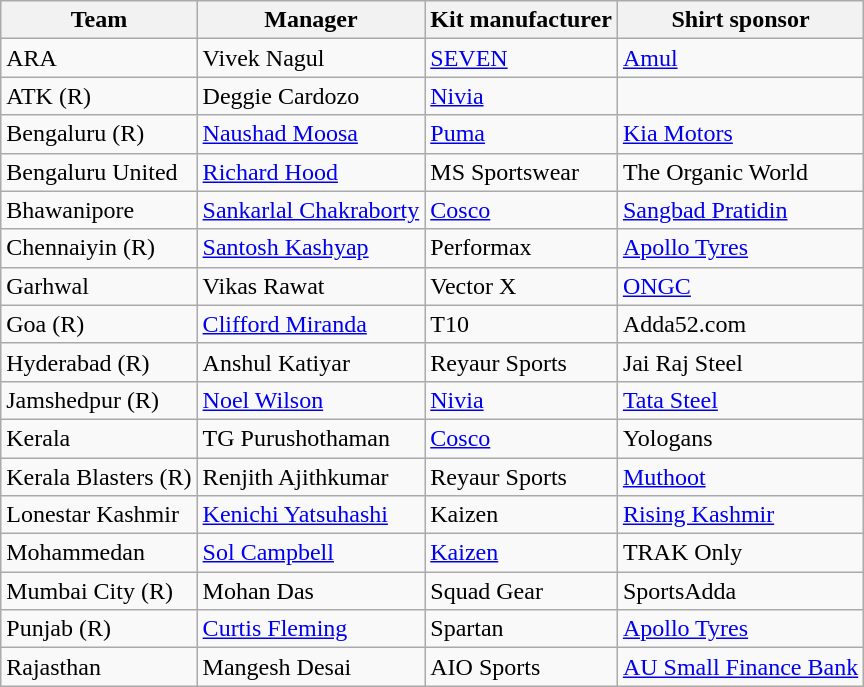<table class="wikitable sortable" style="text-align: left; font-size:100%">
<tr>
<th>Team</th>
<th>Manager</th>
<th>Kit manufacturer</th>
<th>Shirt sponsor</th>
</tr>
<tr>
<td>ARA</td>
<td> Vivek Nagul</td>
<td><a href='#'>SEVEN</a></td>
<td><a href='#'>Amul</a></td>
</tr>
<tr>
<td>ATK (R)</td>
<td> Deggie Cardozo</td>
<td><a href='#'>Nivia</a></td>
<td></td>
</tr>
<tr>
<td>Bengaluru (R)</td>
<td> <a href='#'>Naushad Moosa</a></td>
<td><a href='#'>Puma</a></td>
<td><a href='#'>Kia Motors</a></td>
</tr>
<tr>
<td>Bengaluru United</td>
<td> <a href='#'>Richard Hood</a></td>
<td>MS Sportswear</td>
<td>The Organic World</td>
</tr>
<tr>
<td>Bhawanipore</td>
<td> <a href='#'>Sankarlal Chakraborty</a></td>
<td><a href='#'>Cosco</a></td>
<td><a href='#'>Sangbad Pratidin</a></td>
</tr>
<tr>
<td>Chennaiyin (R)</td>
<td> <a href='#'>Santosh Kashyap</a></td>
<td>Performax</td>
<td><a href='#'>Apollo Tyres</a></td>
</tr>
<tr>
<td>Garhwal</td>
<td> Vikas Rawat</td>
<td>Vector X</td>
<td><a href='#'>ONGC</a></td>
</tr>
<tr>
<td>Goa (R)</td>
<td> <a href='#'>Clifford Miranda</a></td>
<td>T10</td>
<td>Adda52.com</td>
</tr>
<tr>
<td>Hyderabad (R)</td>
<td> Anshul Katiyar</td>
<td>Reyaur Sports</td>
<td>Jai Raj Steel</td>
</tr>
<tr>
<td>Jamshedpur (R)</td>
<td> <a href='#'>Noel Wilson</a></td>
<td><a href='#'>Nivia</a></td>
<td><a href='#'>Tata Steel</a></td>
</tr>
<tr>
<td>Kerala</td>
<td> TG Purushothaman</td>
<td><a href='#'>Cosco</a></td>
<td>Yologans</td>
</tr>
<tr>
<td>Kerala Blasters (R)</td>
<td> Renjith Ajithkumar</td>
<td>Reyaur Sports</td>
<td><a href='#'>Muthoot</a></td>
</tr>
<tr>
<td>Lonestar Kashmir</td>
<td> <a href='#'>Kenichi Yatsuhashi</a></td>
<td>Kaizen</td>
<td><a href='#'>Rising Kashmir</a></td>
</tr>
<tr>
<td>Mohammedan</td>
<td> <a href='#'>Sol Campbell</a></td>
<td><a href='#'>Kaizen</a></td>
<td>TRAK Only</td>
</tr>
<tr>
<td>Mumbai City (R)</td>
<td> Mohan Das</td>
<td>Squad Gear</td>
<td>SportsAdda</td>
</tr>
<tr>
<td>Punjab (R)</td>
<td> <a href='#'>Curtis Fleming</a></td>
<td>Spartan</td>
<td><a href='#'>Apollo Tyres</a></td>
</tr>
<tr>
<td>Rajasthan</td>
<td> Mangesh Desai</td>
<td>AIO Sports</td>
<td><a href='#'>AU Small Finance Bank</a></td>
</tr>
</table>
